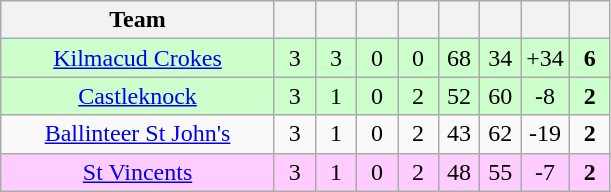<table class="wikitable" style="text-align:center">
<tr>
<th style="width:175px;">Team</th>
<th width="20"></th>
<th width="20"></th>
<th width="20"></th>
<th width="20"></th>
<th width="20"></th>
<th width="20"></th>
<th width="20"></th>
<th width="20"></th>
</tr>
<tr style="background:#cfc;">
<td><a href='#'>Kilmacud Crokes</a></td>
<td>3</td>
<td>3</td>
<td>0</td>
<td>0</td>
<td>68</td>
<td>34</td>
<td>+34</td>
<td><strong>6</strong></td>
</tr>
<tr style="background:#cfc;">
<td><a href='#'>Castleknock</a></td>
<td>3</td>
<td>1</td>
<td>0</td>
<td>2</td>
<td>52</td>
<td>60</td>
<td>-8</td>
<td><strong>2</strong></td>
</tr>
<tr>
<td><a href='#'>Ballinteer St John's</a></td>
<td>3</td>
<td>1</td>
<td>0</td>
<td>2</td>
<td>43</td>
<td>62</td>
<td>-19</td>
<td><strong>2</strong></td>
</tr>
<tr style="background:#fcf;">
<td><a href='#'>St Vincents</a></td>
<td>3</td>
<td>1</td>
<td>0</td>
<td>2</td>
<td>48</td>
<td>55</td>
<td>-7</td>
<td><strong>2</strong></td>
</tr>
</table>
